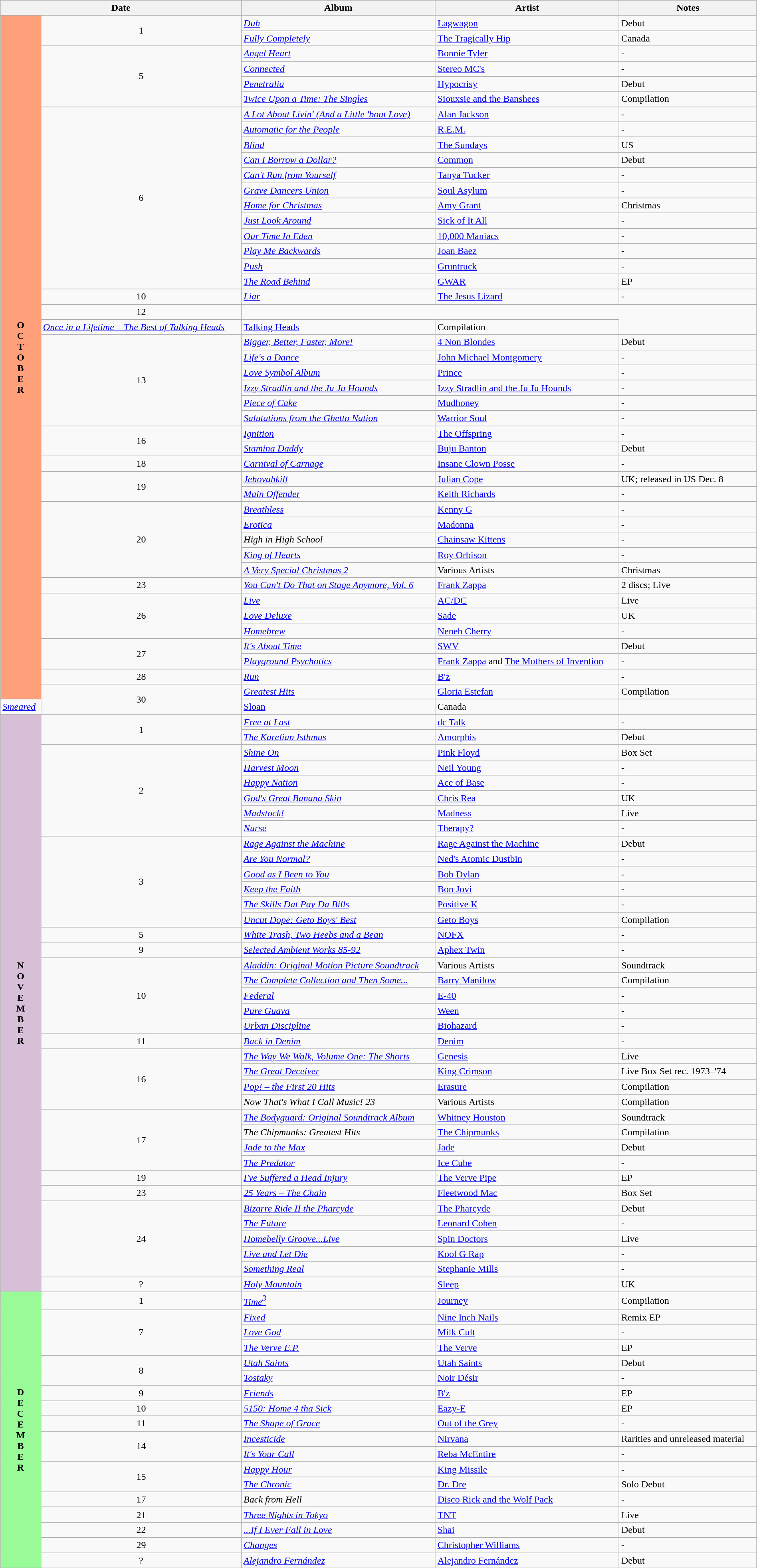<table class="wikitable" width="100%">
<tr>
<th colspan="2">Date</th>
<th>Album</th>
<th>Artist</th>
<th>Notes</th>
</tr>
<tr>
<td rowspan="46" valign="center" align="center" style="background:#FFA07A; textcolor:#000;"><strong>O<br>C<br>T<br>O<br>B<br>E<br>R</strong></td>
<td rowspan="2" align="center">1</td>
<td><em><a href='#'>Duh</a></em></td>
<td><a href='#'>Lagwagon</a></td>
<td>Debut</td>
</tr>
<tr>
<td><em><a href='#'>Fully Completely</a></em></td>
<td><a href='#'>The Tragically Hip</a></td>
<td>Canada</td>
</tr>
<tr>
<td rowspan="4" align="center">5</td>
<td><em><a href='#'>Angel Heart</a></em></td>
<td><a href='#'>Bonnie Tyler</a></td>
<td>-</td>
</tr>
<tr>
<td><em><a href='#'>Connected</a></em></td>
<td><a href='#'>Stereo MC's</a></td>
<td>-</td>
</tr>
<tr>
<td><em><a href='#'>Penetralia</a></em></td>
<td><a href='#'>Hypocrisy</a></td>
<td>Debut</td>
</tr>
<tr>
<td><em><a href='#'>Twice Upon a Time: The Singles</a></em></td>
<td><a href='#'>Siouxsie and the Banshees</a></td>
<td>Compilation</td>
</tr>
<tr>
<td rowspan="12" align="center">6</td>
<td><em><a href='#'>A Lot About Livin' (And a Little 'bout Love)</a></em></td>
<td><a href='#'>Alan Jackson</a></td>
<td>-</td>
</tr>
<tr>
<td><em><a href='#'>Automatic for the People</a></em></td>
<td><a href='#'>R.E.M.</a></td>
<td>-</td>
</tr>
<tr>
<td><em><a href='#'>Blind</a></em></td>
<td><a href='#'>The Sundays</a></td>
<td>US</td>
</tr>
<tr>
<td><em><a href='#'>Can I Borrow a Dollar?</a></em></td>
<td><a href='#'>Common</a></td>
<td>Debut</td>
</tr>
<tr>
<td><em><a href='#'>Can't Run from Yourself</a></em></td>
<td><a href='#'>Tanya Tucker</a></td>
<td>-</td>
</tr>
<tr>
<td><em><a href='#'>Grave Dancers Union</a></em></td>
<td><a href='#'>Soul Asylum</a></td>
<td>-</td>
</tr>
<tr>
<td><em><a href='#'>Home for Christmas</a></em></td>
<td><a href='#'>Amy Grant</a></td>
<td>Christmas</td>
</tr>
<tr>
<td><em><a href='#'>Just Look Around</a></em></td>
<td><a href='#'>Sick of It All</a></td>
<td>-</td>
</tr>
<tr>
<td><em><a href='#'>Our Time In Eden</a></em></td>
<td><a href='#'>10,000 Maniacs</a></td>
<td>-</td>
</tr>
<tr>
<td><em><a href='#'>Play Me Backwards</a></em></td>
<td><a href='#'>Joan Baez</a></td>
<td>-</td>
</tr>
<tr>
<td><em><a href='#'>Push</a></em></td>
<td><a href='#'>Gruntruck</a></td>
<td>-</td>
</tr>
<tr>
<td><em><a href='#'>The Road Behind</a></em></td>
<td><a href='#'>GWAR</a></td>
<td>EP</td>
</tr>
<tr>
<td align="center">10</td>
<td><em><a href='#'>Liar</a></em></td>
<td><a href='#'>The Jesus Lizard</a></td>
<td>-</td>
</tr>
<tr>
<td rowspan="2" align="center">12</td>
</tr>
<tr>
</tr>
<tr>
<td><em><a href='#'>Once in a Lifetime – The Best of Talking Heads</a></em></td>
<td><a href='#'>Talking Heads</a></td>
<td>Compilation</td>
</tr>
<tr>
<td rowspan="6" align="center">13</td>
<td><em><a href='#'>Bigger, Better, Faster, More!</a></em></td>
<td><a href='#'>4 Non Blondes</a></td>
<td>Debut</td>
</tr>
<tr>
<td><em><a href='#'>Life's a Dance</a></em></td>
<td><a href='#'>John Michael Montgomery</a></td>
<td>-</td>
</tr>
<tr>
<td><em><a href='#'>Love Symbol Album</a></em></td>
<td><a href='#'>Prince</a></td>
<td>-</td>
</tr>
<tr>
<td><em><a href='#'>Izzy Stradlin and the Ju Ju Hounds</a></em></td>
<td><a href='#'>Izzy Stradlin and the Ju Ju Hounds</a></td>
<td>-</td>
</tr>
<tr>
<td><em><a href='#'>Piece of Cake</a></em></td>
<td><a href='#'>Mudhoney</a></td>
<td>-</td>
</tr>
<tr>
<td><em><a href='#'>Salutations from the Ghetto Nation</a></em></td>
<td><a href='#'>Warrior Soul</a></td>
<td>-</td>
</tr>
<tr>
<td rowspan="2" align="center">16</td>
<td><em><a href='#'>Ignition</a></em></td>
<td><a href='#'>The Offspring</a></td>
<td>-</td>
</tr>
<tr>
<td><em><a href='#'>Stamina Daddy</a></em></td>
<td><a href='#'>Buju Banton</a></td>
<td>Debut</td>
</tr>
<tr>
<td align="center">18</td>
<td><em><a href='#'>Carnival of Carnage</a></em></td>
<td><a href='#'>Insane Clown Posse</a></td>
<td>-</td>
</tr>
<tr>
<td rowspan="2" align="center">19</td>
<td><em><a href='#'>Jehovahkill</a></em></td>
<td><a href='#'>Julian Cope</a></td>
<td>UK; released in US Dec. 8</td>
</tr>
<tr>
<td><em><a href='#'>Main Offender</a></em></td>
<td><a href='#'>Keith Richards</a></td>
<td>-</td>
</tr>
<tr>
<td rowspan="5" align="center">20</td>
<td><em><a href='#'>Breathless</a></em></td>
<td><a href='#'>Kenny G</a></td>
<td>-</td>
</tr>
<tr>
<td><em><a href='#'>Erotica</a></em></td>
<td><a href='#'>Madonna</a></td>
<td>-</td>
</tr>
<tr>
<td><em>High in High School</em></td>
<td><a href='#'>Chainsaw Kittens</a></td>
<td>-</td>
</tr>
<tr>
<td><em><a href='#'>King of Hearts</a></em></td>
<td><a href='#'>Roy Orbison</a></td>
<td>-</td>
</tr>
<tr>
<td><em><a href='#'>A Very Special Christmas 2</a></em></td>
<td>Various Artists</td>
<td>Christmas</td>
</tr>
<tr>
<td align="center">23</td>
<td><em><a href='#'>You Can't Do That on Stage Anymore, Vol. 6</a></em></td>
<td><a href='#'>Frank Zappa</a></td>
<td>2 discs; Live</td>
</tr>
<tr>
<td rowspan="3" align="center">26</td>
<td><em><a href='#'>Live</a></em></td>
<td><a href='#'>AC/DC</a></td>
<td>Live</td>
</tr>
<tr>
<td><em><a href='#'>Love Deluxe</a></em></td>
<td><a href='#'>Sade</a></td>
<td>UK</td>
</tr>
<tr>
<td><em><a href='#'>Homebrew</a></em></td>
<td><a href='#'>Neneh Cherry</a></td>
<td>-</td>
</tr>
<tr>
<td rowspan="2" align="center">27</td>
<td><em><a href='#'>It's About Time</a></em></td>
<td><a href='#'>SWV</a></td>
<td>Debut</td>
</tr>
<tr>
<td><em><a href='#'>Playground Psychotics</a></em></td>
<td><a href='#'>Frank Zappa</a> and <a href='#'>The Mothers of Invention</a></td>
<td>-</td>
</tr>
<tr>
<td style="text-align:center;">28</td>
<td><em><a href='#'>Run</a></em></td>
<td><a href='#'>B'z</a></td>
<td>-</td>
</tr>
<tr>
<td rowspan="2" align="center">30</td>
<td><em><a href='#'>Greatest Hits</a></em></td>
<td><a href='#'>Gloria Estefan</a></td>
<td>Compilation</td>
</tr>
<tr>
<td><em><a href='#'>Smeared</a></em></td>
<td><a href='#'>Sloan</a></td>
<td>Canada</td>
</tr>
<tr>
<td rowspan="38" valign="center" align="center" style="background:#D8BFD8; textcolor:#000;"><strong>N<br>O<br>V<br>E<br>M<br>B<br>E<br>R</strong></td>
<td rowspan="2" align="center">1</td>
<td><em><a href='#'>Free at Last</a></em></td>
<td><a href='#'>dc Talk</a></td>
<td>-</td>
</tr>
<tr>
<td><em><a href='#'>The Karelian Isthmus</a></em></td>
<td><a href='#'>Amorphis</a></td>
<td>Debut</td>
</tr>
<tr>
<td rowspan="6" align="center">2</td>
<td><em><a href='#'>Shine On</a></em></td>
<td><a href='#'>Pink Floyd</a></td>
<td>Box Set</td>
</tr>
<tr>
<td><em><a href='#'>Harvest Moon</a></em></td>
<td><a href='#'>Neil Young</a></td>
<td>-</td>
</tr>
<tr>
<td><em><a href='#'>Happy Nation</a></em></td>
<td><a href='#'>Ace of Base</a></td>
<td>-</td>
</tr>
<tr>
<td><em><a href='#'>God's Great Banana Skin</a></em></td>
<td><a href='#'>Chris Rea</a></td>
<td>UK</td>
</tr>
<tr>
<td><em><a href='#'>Madstock!</a></em></td>
<td><a href='#'>Madness</a></td>
<td>Live</td>
</tr>
<tr>
<td><em><a href='#'>Nurse</a></em></td>
<td><a href='#'>Therapy?</a></td>
<td>-</td>
</tr>
<tr>
<td rowspan="6" align="center">3</td>
<td><em><a href='#'>Rage Against the Machine</a></em></td>
<td><a href='#'>Rage Against the Machine</a></td>
<td>Debut</td>
</tr>
<tr>
<td><em><a href='#'>Are You Normal?</a></em></td>
<td><a href='#'>Ned's Atomic Dustbin</a></td>
<td>-</td>
</tr>
<tr>
<td><em><a href='#'>Good as I Been to You</a></em></td>
<td><a href='#'>Bob Dylan</a></td>
<td>-</td>
</tr>
<tr>
<td><em><a href='#'>Keep the Faith</a></em></td>
<td><a href='#'>Bon Jovi</a></td>
<td>-</td>
</tr>
<tr>
<td><em><a href='#'>The Skills Dat Pay Da Bills</a></em></td>
<td><a href='#'>Positive K</a></td>
<td>-</td>
</tr>
<tr>
<td><em><a href='#'>Uncut Dope: Geto Boys' Best</a></em></td>
<td><a href='#'>Geto Boys</a></td>
<td>Compilation</td>
</tr>
<tr>
<td align="center">5</td>
<td><em><a href='#'>White Trash, Two Heebs and a Bean</a></em></td>
<td><a href='#'>NOFX</a></td>
<td>-</td>
</tr>
<tr>
<td rowspan="1" align="center">9</td>
<td><em><a href='#'>Selected Ambient Works 85-92</a></em></td>
<td><a href='#'>Aphex Twin</a></td>
<td>-</td>
</tr>
<tr>
<td rowspan="5" align="center">10</td>
<td><em><a href='#'>Aladdin: Original Motion Picture Soundtrack</a></em></td>
<td>Various Artists</td>
<td>Soundtrack</td>
</tr>
<tr>
<td><em><a href='#'>The Complete Collection and Then Some...</a></em></td>
<td><a href='#'>Barry Manilow</a></td>
<td>Compilation</td>
</tr>
<tr>
<td><em><a href='#'>Federal</a></em></td>
<td><a href='#'>E-40</a></td>
<td>-</td>
</tr>
<tr>
<td><em><a href='#'>Pure Guava</a></em></td>
<td><a href='#'>Ween</a></td>
<td>-</td>
</tr>
<tr>
<td><em><a href='#'>Urban Discipline</a></em></td>
<td><a href='#'>Biohazard</a></td>
<td>-</td>
</tr>
<tr>
<td align="center">11</td>
<td><em><a href='#'>Back in Denim</a></em></td>
<td><a href='#'>Denim</a></td>
<td>-</td>
</tr>
<tr>
<td rowspan="4" align="center">16</td>
<td><em><a href='#'>The Way We Walk, Volume One: The Shorts</a></em></td>
<td><a href='#'>Genesis</a></td>
<td>Live</td>
</tr>
<tr>
<td><em><a href='#'>The Great Deceiver</a></em></td>
<td><a href='#'>King Crimson</a></td>
<td>Live Box Set rec. 1973–'74</td>
</tr>
<tr>
<td><em><a href='#'>Pop! – the First 20 Hits</a></em></td>
<td><a href='#'>Erasure</a></td>
<td>Compilation</td>
</tr>
<tr>
<td><em>Now That's What I Call Music! 23</em></td>
<td>Various Artists</td>
<td>Compilation</td>
</tr>
<tr>
<td rowspan="4" align="center">17</td>
<td><em><a href='#'>The Bodyguard: Original Soundtrack Album</a></em></td>
<td><a href='#'>Whitney Houston</a></td>
<td>Soundtrack</td>
</tr>
<tr>
<td><em>The Chipmunks: Greatest Hits</em></td>
<td><a href='#'>The Chipmunks</a></td>
<td>Compilation</td>
</tr>
<tr>
<td><em><a href='#'>Jade to the Max</a></em></td>
<td><a href='#'>Jade</a></td>
<td>Debut</td>
</tr>
<tr>
<td><em><a href='#'>The Predator</a></em></td>
<td><a href='#'>Ice Cube</a></td>
<td>-</td>
</tr>
<tr>
<td align="center">19</td>
<td><em><a href='#'>I've Suffered a Head Injury</a></em></td>
<td><a href='#'>The Verve Pipe</a></td>
<td>EP</td>
</tr>
<tr>
<td rowspan="1" align="center">23</td>
<td><em><a href='#'>25 Years – The Chain</a></em></td>
<td><a href='#'>Fleetwood Mac</a></td>
<td>Box Set</td>
</tr>
<tr>
<td rowspan="5" align="center">24</td>
<td><em><a href='#'>Bizarre Ride II the Pharcyde</a></em></td>
<td><a href='#'>The Pharcyde</a></td>
<td>Debut</td>
</tr>
<tr>
<td><em><a href='#'>The Future</a></em></td>
<td><a href='#'>Leonard Cohen</a></td>
<td>-</td>
</tr>
<tr>
<td><em><a href='#'>Homebelly Groove...Live</a></em></td>
<td><a href='#'>Spin Doctors</a></td>
<td>Live</td>
</tr>
<tr>
<td><em><a href='#'>Live and Let Die</a></em></td>
<td><a href='#'>Kool G Rap</a></td>
<td>-</td>
</tr>
<tr>
<td><em><a href='#'>Something Real</a></em></td>
<td><a href='#'>Stephanie Mills</a></td>
<td>-</td>
</tr>
<tr>
<td align="center">?</td>
<td><em><a href='#'>Holy Mountain</a></em></td>
<td><a href='#'>Sleep</a></td>
<td>UK</td>
</tr>
<tr>
<td rowspan="20" valign="center" align="center" style="background:#98FB98; textcolor:#000;"><strong>D<br>E<br>C<br>E<br>M<br>B<br>E<br>R</strong></td>
<td align="center">1</td>
<td><em><a href='#'>Time<sup>3</sup></a></em></td>
<td><a href='#'>Journey</a></td>
<td>Compilation</td>
</tr>
<tr>
<td rowspan="3" align="center">7</td>
<td><em><a href='#'>Fixed</a></em></td>
<td><a href='#'>Nine Inch Nails</a></td>
<td>Remix EP</td>
</tr>
<tr>
<td><em><a href='#'>Love God</a></em></td>
<td><a href='#'>Milk Cult</a></td>
<td>-</td>
</tr>
<tr>
<td><em><a href='#'>The Verve E.P.</a></em></td>
<td><a href='#'>The Verve</a></td>
<td>EP</td>
</tr>
<tr>
<td rowspan="2" align="center">8</td>
<td><em><a href='#'>Utah Saints</a></em></td>
<td><a href='#'>Utah Saints</a></td>
<td>Debut</td>
</tr>
<tr>
<td><em><a href='#'>Tostaky</a></em></td>
<td><a href='#'>Noir Désir</a></td>
<td>-</td>
</tr>
<tr>
<td style="text-align:center;">9</td>
<td><em><a href='#'>Friends</a></em></td>
<td><a href='#'>B'z</a></td>
<td>EP</td>
</tr>
<tr>
<td align="center">10</td>
<td><em><a href='#'>5150: Home 4 tha Sick</a></em></td>
<td><a href='#'>Eazy-E</a></td>
<td>EP</td>
</tr>
<tr>
<td align="center">11</td>
<td><em><a href='#'>The Shape of Grace</a></em></td>
<td><a href='#'>Out of the Grey</a></td>
<td>-</td>
</tr>
<tr>
<td rowspan="2" align="center">14</td>
<td><em><a href='#'>Incesticide</a></em></td>
<td><a href='#'>Nirvana</a></td>
<td>Rarities and unreleased material</td>
</tr>
<tr>
<td><em><a href='#'>It's Your Call</a></em></td>
<td><a href='#'>Reba McEntire</a></td>
<td>-</td>
</tr>
<tr>
<td rowspan="2" align="center">15</td>
<td><em><a href='#'>Happy Hour</a></em></td>
<td><a href='#'>King Missile</a></td>
<td>-</td>
</tr>
<tr>
<td><em><a href='#'>The Chronic</a></em></td>
<td><a href='#'>Dr. Dre</a></td>
<td>Solo Debut</td>
</tr>
<tr>
<td align="center">17</td>
<td><em>Back from Hell</em></td>
<td><a href='#'>Disco Rick and the Wolf Pack</a></td>
<td>-</td>
</tr>
<tr>
<td style="text-align:center;">21</td>
<td><em><a href='#'>Three Nights in Tokyo</a></em></td>
<td><a href='#'>TNT</a></td>
<td>Live</td>
</tr>
<tr>
<td align="center">22</td>
<td><em><a href='#'>...If I Ever Fall in Love</a></em></td>
<td><a href='#'>Shai</a></td>
<td>Debut</td>
</tr>
<tr>
<td align="center">29</td>
<td><em><a href='#'>Changes</a></em></td>
<td><a href='#'>Christopher Williams</a></td>
<td>-</td>
</tr>
<tr>
<td align="center">?</td>
<td><em><a href='#'>Alejandro Fernández</a></em></td>
<td><a href='#'>Alejandro Fernández</a></td>
<td>Debut</td>
</tr>
</table>
